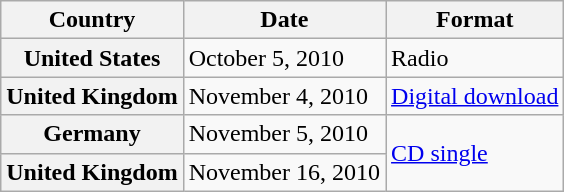<table class="wikitable plainrowheaders">
<tr>
<th scope="col">Country</th>
<th scope="col">Date</th>
<th scope="col">Format</th>
</tr>
<tr>
<th scope="row">United States</th>
<td>October 5, 2010</td>
<td>Radio</td>
</tr>
<tr>
<th scope="row">United Kingdom</th>
<td>November 4, 2010</td>
<td><a href='#'>Digital download</a></td>
</tr>
<tr>
<th scope="row">Germany</th>
<td>November 5, 2010</td>
<td rowspan="2"><a href='#'>CD single</a></td>
</tr>
<tr>
<th scope="row">United Kingdom</th>
<td>November 16, 2010</td>
</tr>
</table>
